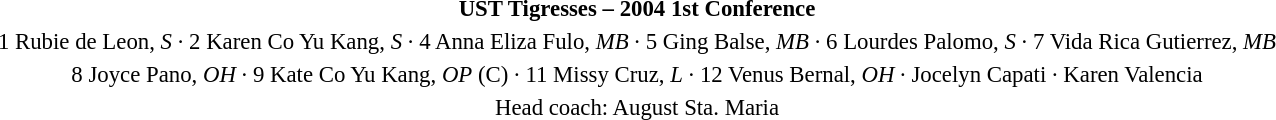<table class='toccolours mw-collapsible mw-collapsed' width=100% style=font-size:95%>
<tr>
<th style=>UST Tigresses – 2004 1st Conference</th>
</tr>
<tr align=center>
<td>1 Rubie de Leon, <em>S</em> ∙ 2 Karen Co Yu Kang, <em>S</em> ∙ 4 Anna Eliza Fulo, <em>MB</em> ∙ 5 Ging Balse, <em>MB</em> ∙ 6 Lourdes Palomo, <em>S</em> ∙ 7 Vida Rica Gutierrez, <em>MB</em></td>
</tr>
<tr align=center>
<td>8 Joyce Pano, <em>OH</em> ∙ 9 Kate Co Yu Kang, <em>OP</em> (C) ∙ 11 Missy Cruz, <em>L</em> ∙ 12 Venus Bernal, <em>OH</em> ∙ Jocelyn Capati ∙ Karen Valencia</td>
</tr>
<tr align=center>
<td>Head coach: August Sta. Maria</td>
</tr>
</table>
